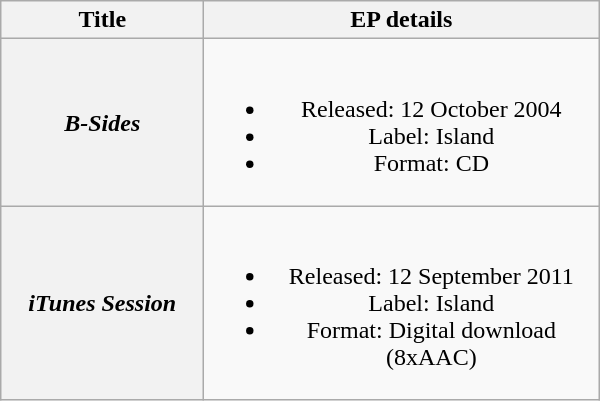<table class="wikitable plainrowheaders" style="text-align:center;" border="1">
<tr>
<th scope="col" style="width:8em;">Title</th>
<th scope="col" style="width:16em;">EP details</th>
</tr>
<tr>
<th scope="row"><em>B-Sides</em></th>
<td><br><ul><li>Released: 12 October 2004</li><li>Label: Island</li><li>Format: CD</li></ul></td>
</tr>
<tr>
<th scope="row"><em>iTunes Session</em></th>
<td><br><ul><li>Released: 12 September 2011</li><li>Label: Island</li><li>Format: Digital download (8xAAC)</li></ul></td>
</tr>
</table>
